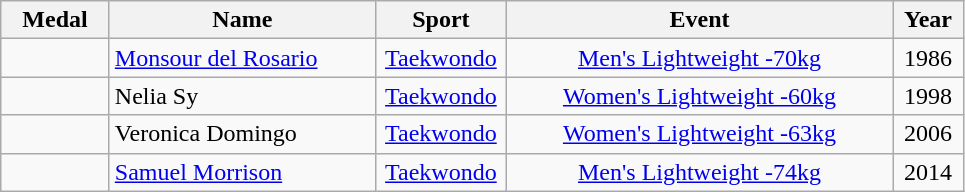<table class="wikitable"  style="font-size:100%;  text-align:center;">
<tr>
<th width="65">Medal</th>
<th width="170">Name</th>
<th width="80">Sport</th>
<th width="250">Event</th>
<th width="40">Year</th>
</tr>
<tr>
<td></td>
<td align=left><a href='#'>Monsour del Rosario</a></td>
<td><a href='#'>Taekwondo</a></td>
<td><a href='#'>Men's Lightweight -70kg</a></td>
<td>1986</td>
</tr>
<tr>
<td></td>
<td align=left>Nelia Sy</td>
<td><a href='#'>Taekwondo</a></td>
<td><a href='#'>Women's Lightweight -60kg</a></td>
<td>1998</td>
</tr>
<tr>
<td></td>
<td align=left>Veronica Domingo</td>
<td><a href='#'>Taekwondo</a></td>
<td><a href='#'>Women's Lightweight -63kg</a></td>
<td>2006</td>
</tr>
<tr>
<td></td>
<td align=left><a href='#'>Samuel Morrison</a></td>
<td><a href='#'>Taekwondo</a></td>
<td><a href='#'>Men's Lightweight -74kg</a></td>
<td>2014</td>
</tr>
</table>
